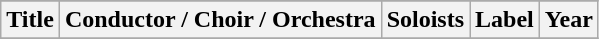<table class="wikitable sortable plainrowheaders" style="margin-right: 0;">
<tr>
</tr>
<tr>
<th scope="col">Title</th>
<th scope="col">Conductor / Choir / Orchestra</th>
<th scope="col">Soloists</th>
<th scope="col">Label</th>
<th scope="col">Year</th>
</tr>
<tr>
</tr>
</table>
